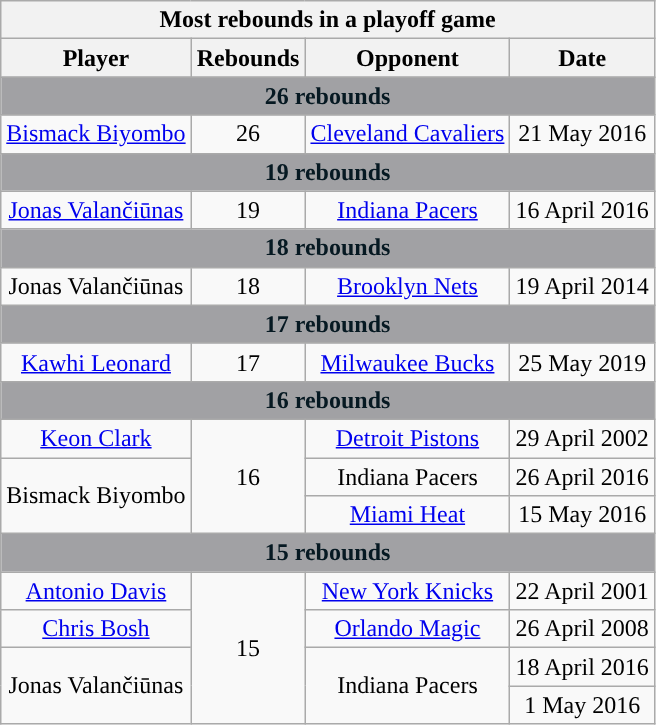<table class="wikitable" style="text-align:center">
<tr>
<th colspan="4">Most rebounds in a playoff game</th>
</tr>
<tr>
<th>Player</th>
<th>Rebounds</th>
<th>Opponent</th>
<th>Date</th>
</tr>
<tr>
<th colspan="4" style="text-align:center; background:#A1A1A4; color:#061922;">26 rebounds</th>
</tr>
<tr>
<td><a href='#'>Bismack Biyombo</a></td>
<td>26</td>
<td><a href='#'>Cleveland Cavaliers</a></td>
<td>21 May 2016</td>
</tr>
<tr>
<th colspan="4" style="text-align:center; background:#A1A1A4; color:#061922;">19 rebounds</th>
</tr>
<tr>
<td><a href='#'>Jonas Valančiūnas</a></td>
<td>19</td>
<td><a href='#'>Indiana Pacers</a></td>
<td>16 April 2016</td>
</tr>
<tr>
<th colspan="4" style="text-align:center; background:#A1A1A4; color:#061922;">18 rebounds</th>
</tr>
<tr>
<td>Jonas Valančiūnas</td>
<td>18</td>
<td><a href='#'>Brooklyn Nets</a></td>
<td>19 April 2014</td>
</tr>
<tr>
<th colspan="4" style="text-align:center; background:#A1A1A4; color:#061922;">17 rebounds</th>
</tr>
<tr>
<td><a href='#'>Kawhi Leonard</a></td>
<td>17</td>
<td><a href='#'>Milwaukee Bucks</a></td>
<td>25 May 2019</td>
</tr>
<tr>
<th colspan="4" style="text-align:center; background:#A1A1A4; color:#061922;">16 rebounds</th>
</tr>
<tr>
<td><a href='#'>Keon Clark</a></td>
<td rowspan=3>16</td>
<td><a href='#'>Detroit Pistons</a></td>
<td>29 April 2002</td>
</tr>
<tr>
<td rowspan=2>Bismack Biyombo</td>
<td>Indiana Pacers</td>
<td>26 April 2016</td>
</tr>
<tr>
<td><a href='#'>Miami Heat</a></td>
<td>15 May 2016</td>
</tr>
<tr>
<th colspan="4" style="text-align:center; background:#A1A1A4; color:#061922;">15 rebounds</th>
</tr>
<tr>
<td><a href='#'>Antonio Davis</a></td>
<td rowspan=4>15</td>
<td><a href='#'>New York Knicks</a></td>
<td>22 April 2001</td>
</tr>
<tr>
<td><a href='#'>Chris Bosh</a></td>
<td><a href='#'>Orlando Magic</a></td>
<td>26 April 2008</td>
</tr>
<tr>
<td rowspan=2>Jonas Valančiūnas</td>
<td rowspan=2>Indiana Pacers</td>
<td>18 April 2016</td>
</tr>
<tr>
<td>1 May 2016</td>
</tr>
</table>
